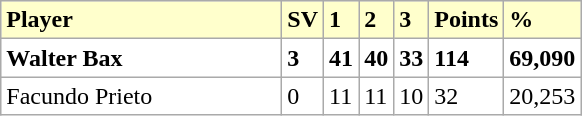<table class="wikitable">
<tr bgcolor="#ffffcc">
<td width=180><strong>Player</strong></td>
<td><strong>SV</strong></td>
<td><strong>1</strong></td>
<td><strong>2</strong></td>
<td><strong>3</strong></td>
<td><strong>Points</strong></td>
<td><strong>%</strong></td>
</tr>
<tr bgcolor="FFFFFF">
<td> <strong>Walter Bax</strong></td>
<td><strong>3</strong></td>
<td><strong>41</strong></td>
<td><strong>40</strong></td>
<td><strong>33</strong></td>
<td><strong>114</strong></td>
<td><strong>69,090</strong></td>
</tr>
<tr bgcolor="FFFFFF">
<td> Facundo Prieto</td>
<td>0</td>
<td>11</td>
<td>11</td>
<td>10</td>
<td>32</td>
<td>20,253</td>
</tr>
</table>
